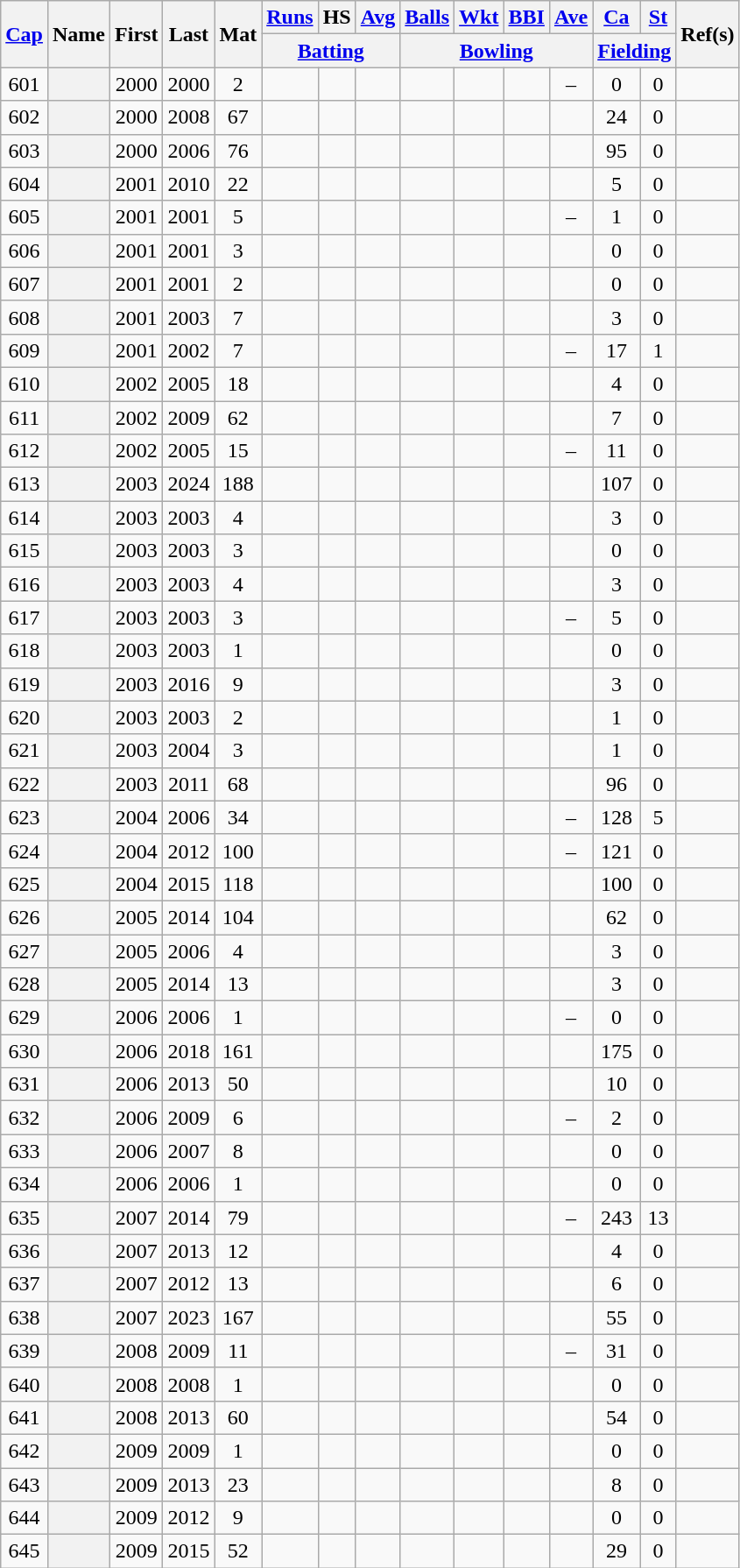<table class="wikitable sortable plainrowheaders">
<tr align="center">
<th scope="col" rowspan="2"><a href='#'>Cap</a></th>
<th scope="col" rowspan="2">Name</th>
<th scope="col" rowspan="2">First</th>
<th scope="col" rowspan="2">Last</th>
<th scope="col" rowspan="2">Mat</th>
<th scope="col"><a href='#'>Runs</a></th>
<th scope="col" >HS</th>
<th scope="col" ><a href='#'>Avg</a></th>
<th scope="col" ><a href='#'>Balls</a></th>
<th scope="col" ><a href='#'>Wkt</a></th>
<th scope="col" ><a href='#'>BBI</a></th>
<th scope="col" ><a href='#'>Ave</a></th>
<th scope="col" ><a href='#'>Ca</a></th>
<th scope="col" ><a href='#'>St</a></th>
<th scope="col" rowspan=2 class="unsortable">Ref(s)</th>
</tr>
<tr class="unsortable">
<th scope="col" colspan=3><a href='#'>Batting</a></th>
<th scope="col" colspan=4><a href='#'>Bowling</a></th>
<th scope="col" colspan=2><a href='#'>Fielding</a></th>
</tr>
<tr align="center">
<td>601</td>
<th scope="row"></th>
<td>2000</td>
<td>2000</td>
<td>2</td>
<td></td>
<td></td>
<td></td>
<td></td>
<td></td>
<td></td>
<td>–</td>
<td>0</td>
<td>0</td>
<td></td>
</tr>
<tr align="center">
<td>602</td>
<th scope="row"></th>
<td>2000</td>
<td>2008</td>
<td>67</td>
<td></td>
<td></td>
<td></td>
<td></td>
<td></td>
<td></td>
<td></td>
<td>24</td>
<td>0</td>
<td></td>
</tr>
<tr align="center">
<td>603</td>
<th scope="row"> </th>
<td>2000</td>
<td>2006</td>
<td>76</td>
<td></td>
<td></td>
<td></td>
<td></td>
<td></td>
<td></td>
<td></td>
<td>95</td>
<td>0</td>
<td></td>
</tr>
<tr align="center">
<td>604</td>
<th scope="row"></th>
<td>2001</td>
<td>2010</td>
<td>22</td>
<td></td>
<td></td>
<td></td>
<td></td>
<td></td>
<td></td>
<td></td>
<td>5</td>
<td>0</td>
<td></td>
</tr>
<tr align="center">
<td>605</td>
<th scope="row"></th>
<td>2001</td>
<td>2001</td>
<td>5</td>
<td></td>
<td></td>
<td></td>
<td></td>
<td></td>
<td></td>
<td>–</td>
<td>1</td>
<td>0</td>
<td></td>
</tr>
<tr align="center">
<td>606</td>
<th scope="row"></th>
<td>2001</td>
<td>2001</td>
<td>3</td>
<td></td>
<td></td>
<td></td>
<td></td>
<td></td>
<td></td>
<td></td>
<td>0</td>
<td>0</td>
<td></td>
</tr>
<tr align="center">
<td>607</td>
<th scope="row"></th>
<td>2001</td>
<td>2001</td>
<td>2</td>
<td></td>
<td></td>
<td></td>
<td></td>
<td></td>
<td></td>
<td></td>
<td>0</td>
<td>0</td>
<td></td>
</tr>
<tr align="center">
<td>608</td>
<th scope="row"></th>
<td>2001</td>
<td>2003</td>
<td>7</td>
<td></td>
<td></td>
<td></td>
<td></td>
<td></td>
<td></td>
<td></td>
<td>3</td>
<td>0</td>
<td></td>
</tr>
<tr align="center">
<td>609</td>
<th scope="row"> </th>
<td>2001</td>
<td>2002</td>
<td>7</td>
<td></td>
<td></td>
<td></td>
<td></td>
<td></td>
<td></td>
<td>–</td>
<td>17</td>
<td>1</td>
<td></td>
</tr>
<tr align="center">
<td>610</td>
<th scope="row"></th>
<td>2002</td>
<td>2005</td>
<td>18</td>
<td></td>
<td></td>
<td></td>
<td></td>
<td></td>
<td></td>
<td></td>
<td>4</td>
<td>0</td>
<td></td>
</tr>
<tr align="center">
<td>611</td>
<th scope="row"></th>
<td>2002</td>
<td>2009</td>
<td>62</td>
<td></td>
<td></td>
<td></td>
<td></td>
<td></td>
<td></td>
<td></td>
<td>7</td>
<td>0</td>
<td></td>
</tr>
<tr align="center">
<td>612</td>
<th scope="row"></th>
<td>2002</td>
<td>2005</td>
<td>15</td>
<td></td>
<td></td>
<td></td>
<td></td>
<td></td>
<td></td>
<td>–</td>
<td>11</td>
<td>0</td>
<td></td>
</tr>
<tr align="center">
<td>613</td>
<th scope="row"></th>
<td>2003</td>
<td>2024</td>
<td>188</td>
<td></td>
<td></td>
<td></td>
<td></td>
<td></td>
<td></td>
<td></td>
<td>107</td>
<td>0</td>
<td></td>
</tr>
<tr align="center">
<td>614</td>
<th scope="row"></th>
<td>2003</td>
<td>2003</td>
<td>4</td>
<td></td>
<td></td>
<td></td>
<td></td>
<td></td>
<td></td>
<td></td>
<td>3</td>
<td>0</td>
<td></td>
</tr>
<tr align="center">
<td>615</td>
<th scope="row"></th>
<td>2003</td>
<td>2003</td>
<td>3</td>
<td></td>
<td></td>
<td></td>
<td></td>
<td></td>
<td></td>
<td></td>
<td>0</td>
<td>0</td>
<td></td>
</tr>
<tr align="center">
<td>616</td>
<th scope="row"></th>
<td>2003</td>
<td>2003</td>
<td>4</td>
<td></td>
<td></td>
<td></td>
<td></td>
<td></td>
<td></td>
<td></td>
<td>3</td>
<td>0</td>
<td></td>
</tr>
<tr align="center">
<td>617</td>
<th scope="row"></th>
<td>2003</td>
<td>2003</td>
<td>3</td>
<td></td>
<td></td>
<td></td>
<td></td>
<td></td>
<td></td>
<td>–</td>
<td>5</td>
<td>0</td>
<td></td>
</tr>
<tr align="center">
<td>618</td>
<th scope="row"></th>
<td>2003</td>
<td>2003</td>
<td>1</td>
<td></td>
<td></td>
<td></td>
<td></td>
<td></td>
<td></td>
<td></td>
<td>0</td>
<td>0</td>
<td></td>
</tr>
<tr align="center">
<td>619</td>
<th scope="row"></th>
<td>2003</td>
<td>2016</td>
<td>9</td>
<td></td>
<td></td>
<td></td>
<td></td>
<td></td>
<td></td>
<td></td>
<td>3</td>
<td>0</td>
<td></td>
</tr>
<tr align="center">
<td>620</td>
<th scope="row"></th>
<td>2003</td>
<td>2003</td>
<td>2</td>
<td></td>
<td></td>
<td></td>
<td></td>
<td></td>
<td></td>
<td></td>
<td>1</td>
<td>0</td>
<td></td>
</tr>
<tr align="center">
<td>621</td>
<th scope="row"></th>
<td>2003</td>
<td>2004</td>
<td>3</td>
<td></td>
<td></td>
<td></td>
<td></td>
<td></td>
<td></td>
<td></td>
<td>1</td>
<td>0</td>
<td></td>
</tr>
<tr align="center">
<td>622</td>
<th scope="row"></th>
<td>2003</td>
<td>2011</td>
<td>68</td>
<td></td>
<td></td>
<td></td>
<td></td>
<td></td>
<td></td>
<td></td>
<td>96</td>
<td>0</td>
<td></td>
</tr>
<tr align="center">
<td>623</td>
<th scope="row"> </th>
<td>2004</td>
<td>2006</td>
<td>34</td>
<td></td>
<td></td>
<td></td>
<td></td>
<td></td>
<td></td>
<td>–</td>
<td>128</td>
<td>5</td>
<td></td>
</tr>
<tr align="center">
<td>624</td>
<th scope="row"> </th>
<td>2004</td>
<td>2012</td>
<td>100</td>
<td></td>
<td></td>
<td></td>
<td></td>
<td></td>
<td></td>
<td>–</td>
<td>121</td>
<td>0</td>
<td></td>
</tr>
<tr align="center">
<td>625</td>
<th scope="row"></th>
<td>2004</td>
<td>2015</td>
<td>118</td>
<td></td>
<td></td>
<td></td>
<td></td>
<td></td>
<td></td>
<td></td>
<td>100</td>
<td>0</td>
<td></td>
</tr>
<tr align="center">
<td>626</td>
<th scope="row"> </th>
<td>2005</td>
<td>2014</td>
<td>104</td>
<td></td>
<td></td>
<td></td>
<td></td>
<td></td>
<td></td>
<td></td>
<td>62</td>
<td>0</td>
<td></td>
</tr>
<tr align="center">
<td>627</td>
<th scope="row"></th>
<td>2005</td>
<td>2006</td>
<td>4</td>
<td></td>
<td></td>
<td></td>
<td></td>
<td></td>
<td></td>
<td></td>
<td>3</td>
<td>0</td>
<td></td>
</tr>
<tr align="center">
<td>628</td>
<th scope="row"></th>
<td>2005</td>
<td>2014</td>
<td>13</td>
<td></td>
<td></td>
<td></td>
<td></td>
<td></td>
<td></td>
<td></td>
<td>3</td>
<td>0</td>
<td></td>
</tr>
<tr align="center">
<td>629</td>
<th scope="row"></th>
<td>2006</td>
<td>2006</td>
<td>1</td>
<td></td>
<td></td>
<td></td>
<td></td>
<td></td>
<td></td>
<td>–</td>
<td>0</td>
<td>0</td>
<td></td>
</tr>
<tr align="center">
<td>630</td>
<th scope="row"> </th>
<td>2006</td>
<td>2018</td>
<td>161</td>
<td></td>
<td></td>
<td></td>
<td></td>
<td></td>
<td></td>
<td></td>
<td>175</td>
<td>0</td>
<td></td>
</tr>
<tr align="center">
<td>631</td>
<th scope="row"></th>
<td>2006</td>
<td>2013</td>
<td>50</td>
<td></td>
<td></td>
<td></td>
<td></td>
<td></td>
<td></td>
<td></td>
<td>10</td>
<td>0</td>
<td></td>
</tr>
<tr align="center">
<td>632</td>
<th scope="row"></th>
<td>2006</td>
<td>2009</td>
<td>6</td>
<td></td>
<td></td>
<td></td>
<td></td>
<td></td>
<td></td>
<td>–</td>
<td>2</td>
<td>0</td>
<td></td>
</tr>
<tr align="center">
<td>633</td>
<th scope="row"></th>
<td>2006</td>
<td>2007</td>
<td>8</td>
<td></td>
<td></td>
<td></td>
<td></td>
<td></td>
<td></td>
<td></td>
<td>0</td>
<td>0</td>
<td></td>
</tr>
<tr align="center">
<td>634</td>
<th scope="row"></th>
<td>2006</td>
<td>2006</td>
<td>1</td>
<td></td>
<td></td>
<td></td>
<td></td>
<td></td>
<td></td>
<td></td>
<td>0</td>
<td>0</td>
<td></td>
</tr>
<tr align="center">
<td>635</td>
<th scope="row"> </th>
<td>2007</td>
<td>2014</td>
<td>79</td>
<td></td>
<td></td>
<td></td>
<td></td>
<td></td>
<td></td>
<td>–</td>
<td>243</td>
<td>13</td>
<td></td>
</tr>
<tr align="center">
<td>636</td>
<th scope="row"></th>
<td>2007</td>
<td>2013</td>
<td>12</td>
<td></td>
<td></td>
<td></td>
<td></td>
<td></td>
<td></td>
<td></td>
<td>4</td>
<td>0</td>
<td></td>
</tr>
<tr align="center">
<td>637</td>
<th scope="row"></th>
<td>2007</td>
<td>2012</td>
<td>13</td>
<td></td>
<td></td>
<td></td>
<td></td>
<td></td>
<td></td>
<td></td>
<td>6</td>
<td>0</td>
<td></td>
</tr>
<tr align="center">
<td>638</td>
<th scope="row"></th>
<td>2007</td>
<td>2023</td>
<td>167</td>
<td></td>
<td></td>
<td></td>
<td></td>
<td></td>
<td></td>
<td></td>
<td>55</td>
<td>0</td>
<td></td>
</tr>
<tr align="center">
<td>639</td>
<th scope="row"> </th>
<td>2008</td>
<td>2009</td>
<td>11</td>
<td></td>
<td></td>
<td></td>
<td></td>
<td></td>
<td></td>
<td>–</td>
<td>31</td>
<td>0</td>
<td></td>
</tr>
<tr align="center">
<td>640</td>
<th scope="row"></th>
<td>2008</td>
<td>2008</td>
<td>1</td>
<td></td>
<td></td>
<td></td>
<td></td>
<td></td>
<td></td>
<td></td>
<td>0</td>
<td>0</td>
<td></td>
</tr>
<tr align="center">
<td>641</td>
<th scope="row"></th>
<td>2008</td>
<td>2013</td>
<td>60</td>
<td></td>
<td></td>
<td></td>
<td></td>
<td></td>
<td></td>
<td></td>
<td>54</td>
<td>0</td>
<td></td>
</tr>
<tr align="center">
<td>642</td>
<th scope="row"></th>
<td>2009</td>
<td>2009</td>
<td>1</td>
<td></td>
<td></td>
<td></td>
<td></td>
<td></td>
<td></td>
<td></td>
<td>0</td>
<td>0</td>
<td></td>
</tr>
<tr align="center">
<td>643</td>
<th scope="row"></th>
<td>2009</td>
<td>2013</td>
<td>23</td>
<td></td>
<td></td>
<td></td>
<td></td>
<td></td>
<td></td>
<td></td>
<td>8</td>
<td>0</td>
<td></td>
</tr>
<tr align="center">
<td>644</td>
<th scope="row"></th>
<td>2009</td>
<td>2012</td>
<td>9</td>
<td></td>
<td></td>
<td></td>
<td></td>
<td></td>
<td></td>
<td></td>
<td>0</td>
<td>0</td>
<td></td>
</tr>
<tr align="center">
<td>645</td>
<th scope="row"></th>
<td>2009</td>
<td>2015</td>
<td>52</td>
<td></td>
<td></td>
<td></td>
<td></td>
<td></td>
<td></td>
<td></td>
<td>29</td>
<td>0</td>
<td></td>
</tr>
</table>
